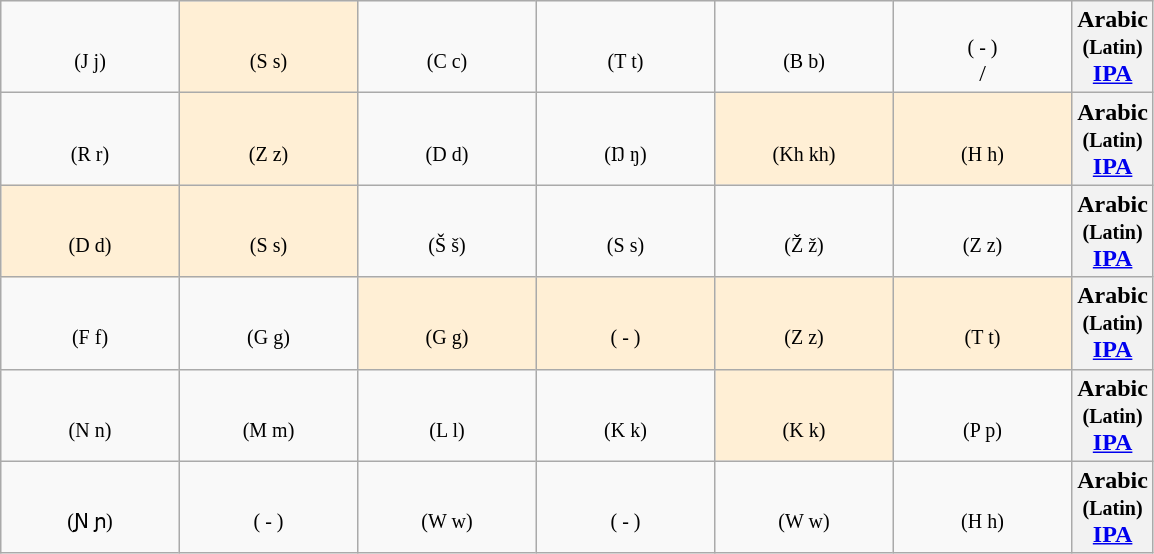<table class="wikitable Unicode" dir="rtl">
<tr>
<th>Arabic<br><small>(Latin)</small><br><a href='#'>IPA</a></th>
<td style="width:7em; text-align:center; padding: 3px;"><span></span><br><small>‌( - )</small><br>/</td>
<td style="width:7em; text-align:center; padding: 3px;"><span></span><br><small>(B b)</small><br></td>
<td style="width:7em; text-align:center; padding: 3px;"><span></span><br><small>(T t)</small><br></td>
<td style="width:7em; text-align:center; padding: 3px;"><span></span><br><small>(C c)</small><br></td>
<td style="width:7em; text-align:center; padding: 3px;" bgcolor="#FFEFD5"><span></span><br><small>(S s)</small><br></td>
<td style="width:7em; text-align:center; padding: 3px;"><span></span><br><small>(J j)</small><br></td>
</tr>
<tr>
<th>Arabic<br><small>(Latin)</small><br><a href='#'>IPA</a></th>
<td style="width:7em; text-align:center; padding: 3px;" bgcolor="#FFEFD5"><span></span><br><small>(H h)</small><br></td>
<td style="width:7em; text-align:center; padding: 3px;" bgcolor="#FFEFD5"><span></span><br><small>(Kh kh)</small><br></td>
<td style="width:7em; text-align:center; padding: 3px;"><span></span><br><small>(Ŋ ŋ)</small><br></td>
<td style="width:7em; text-align:center; padding: 3px;"><span></span><br><small>(D d)</small><br></td>
<td style="width:7em; text-align:center; padding: 3px;" bgcolor="#FFEFD5"><span></span><br><small>(Z z)</small><br></td>
<td style="width:7em; text-align:center; padding: 3px;"><span></span><br><small>(R r)</small><br></td>
</tr>
<tr>
<th>Arabic<br><small>(Latin)</small><br><a href='#'>IPA</a></th>
<td style="width:7em; text-align:center; padding: 3px;"><span></span><br><small>(Z z)</small><br></td>
<td style="width:7em; text-align:center; padding: 3px;"><span></span><br><small>(Ž ž)</small><br></td>
<td style="width:7em; text-align:center; padding: 3px;"><span></span><br><small>(S s)</small><br></td>
<td style="width:7em; text-align:center; padding: 3px;"><span></span><br><small>(Š š)</small><br></td>
<td style="width:7em; text-align:center; padding: 3px;" bgcolor="#FFEFD5"><span></span><br><small>(S s)</small><br></td>
<td style="width:7em; text-align:center; padding: 3px;" bgcolor="#FFEFD5"><span></span><br><small>(D d)</small><br></td>
</tr>
<tr>
<th>Arabic<br><small>(Latin)</small><br><a href='#'>IPA</a></th>
<td style="width:7em; text-align:center; padding: 3px;" bgcolor="#FFEFD5"><span></span><br><small>(T t)</small><br></td>
<td style="width:7em; text-align:center; padding: 3px;" bgcolor="#FFEFD5"><span></span><br><small>(Z z)</small><br></td>
<td style="width:7em; text-align:center; padding: 3px;" bgcolor="#FFEFD5"><span></span><br><small>( - )</small><br></td>
<td style="width:7em; text-align:center; padding: 3px;" bgcolor="#FFEFD5"><span></span><br><small>(G g)</small><br></td>
<td style="width:7em; text-align:center; padding: 3px;"><span></span><br><small>(G g)</small><br></td>
<td style="width:7em; text-align:center; padding: 3px;"><span></span><br><small>(F f)</small><br></td>
</tr>
<tr>
<th>Arabic<br><small>(Latin)</small><br><a href='#'>IPA</a></th>
<td style="width:7em; text-align:center; padding: 3px;"><span></span><br><small>(P p)</small><br></td>
<td style="width:7em; text-align:center; padding: 3px;" bgcolor="#FFEFD5"><span></span><br><small>(K k)</small><br></td>
<td style="width:7em; text-align:center; padding: 3px;"><span></span><br><small>(K k)</small><br></td>
<td style="width:7em; text-align:center; padding: 3px;"><span></span><br><small>(L l)</small><br></td>
<td style="width:7em; text-align:center; padding: 3px;"><span></span><br><small>(M m)</small><br></td>
<td style="width:7em; text-align:center; padding: 3px;"><span></span><br><small>(N n)</small><br></td>
</tr>
<tr>
<th>Arabic<br><small>(Latin)</small><br><a href='#'>IPA</a></th>
<td style="width:7em; text-align:center; padding: 3px;"><span></span><br><small>(H h)</small><br></td>
<td style="width:7em; text-align:center; padding: 3px;"><span></span><br><small>(W w)</small><br></td>
<td style="width:7em; text-align:center; padding: 3px;"><span></span><br><small>( - )</small><br></td>
<td style="width:7em; text-align:center; padding: 3px;"><span></span><br><small>(W w)</small><br></td>
<td style="width:7em; text-align:center; padding: 3px;"><span></span><br><small>( - )</small><br></td>
<td style="width:7em; text-align:center; padding: 3px;"><span></span><br><small>(Ɲ ɲ)</small><br></td>
</tr>
</table>
